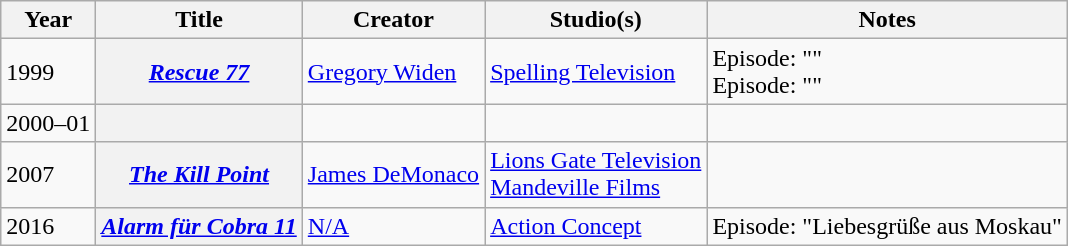<table class="wikitable plainrowheaders">
<tr>
<th>Year</th>
<th>Title</th>
<th>Creator</th>
<th>Studio(s)</th>
<th>Notes</th>
</tr>
<tr>
<td>1999</td>
<th scope="row" style="text-align:center;"><em><a href='#'>Rescue 77</a></em></th>
<td><a href='#'>Gregory Widen</a></td>
<td><a href='#'>Spelling Television</a></td>
<td>Episode: ""<br>Episode: ""</td>
</tr>
<tr>
<td>2000–01</td>
<th scope="row" style="text-align:center;"><em></em></th>
<td></td>
<td></td>
<td></td>
</tr>
<tr>
<td>2007</td>
<th scope="row" style="text-align:center;"><em><a href='#'>The Kill Point</a></em></th>
<td><a href='#'>James DeMonaco</a></td>
<td><a href='#'>Lions Gate Television</a><br><a href='#'>Mandeville Films</a></td>
<td></td>
</tr>
<tr>
<td>2016</td>
<th scope="row" style="text-align:center;"><em><a href='#'>Alarm für Cobra 11</a></em></th>
<td><a href='#'>N/A</a></td>
<td><a href='#'>Action Concept</a></td>
<td>Episode: "Liebesgrüße aus Moskau"</td>
</tr>
</table>
